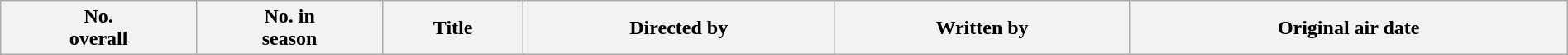<table class="wikitable plainrowheaders" style="width:100%; background:#fff;">
<tr>
<th style="background:#;">No.<br>overall</th>
<th style="background:#;">No. in<br>season</th>
<th style="background:#;">Title</th>
<th style="background:#;">Directed by</th>
<th style="background:#;">Written by</th>
<th style="background:#;">Original air date<br>















</th>
</tr>
</table>
